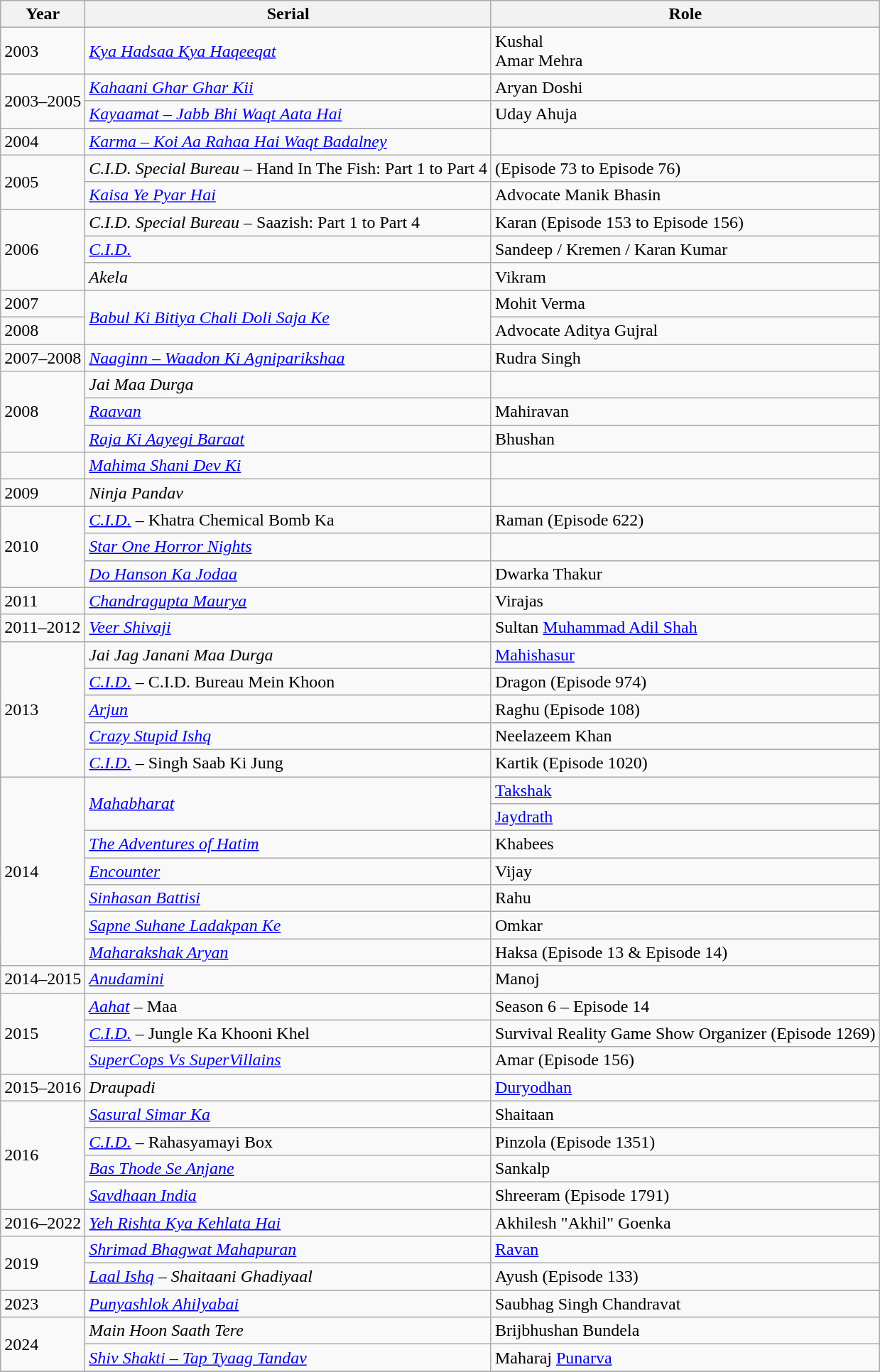<table class="wikitable sortable">
<tr>
<th>Year</th>
<th>Serial</th>
<th>Role</th>
</tr>
<tr>
<td>2003</td>
<td><em><a href='#'>Kya Hadsaa Kya Haqeeqat</a></em></td>
<td>Kushal <br> Amar Mehra</td>
</tr>
<tr>
<td rowspan = "2">2003–2005</td>
<td><em><a href='#'>Kahaani Ghar Ghar Kii</a></em></td>
<td>Aryan Doshi</td>
</tr>
<tr>
<td><em><a href='#'>Kayaamat – Jabb Bhi Waqt Aata Hai</a></em></td>
<td>Uday Ahuja</td>
</tr>
<tr>
<td>2004</td>
<td><em><a href='#'>Karma – Koi Aa Rahaa Hai Waqt Badalney</a></em></td>
<td></td>
</tr>
<tr>
<td rowspan = "2">2005</td>
<td><em>C.I.D. Special Bureau</em> – Hand In The Fish: Part 1 to Part 4</td>
<td>(Episode 73 to Episode 76)</td>
</tr>
<tr>
<td><em><a href='#'>Kaisa Ye Pyar Hai</a></em></td>
<td>Advocate Manik Bhasin</td>
</tr>
<tr>
<td rowspan = "3">2006</td>
<td><em>C.I.D. Special Bureau</em> – Saazish: Part 1 to Part 4</td>
<td>Karan (Episode 153 to Episode 156)</td>
</tr>
<tr>
<td><em><a href='#'>C.I.D.</a></em></td>
<td>Sandeep / Kremen / Karan Kumar</td>
</tr>
<tr>
<td><em>Akela</em></td>
<td>Vikram</td>
</tr>
<tr>
<td>2007</td>
<td rowspan = "2"><em><a href='#'>Babul Ki Bitiya Chali Doli Saja Ke</a></em></td>
<td>Mohit Verma</td>
</tr>
<tr>
<td>2008</td>
<td>Advocate Aditya Gujral</td>
</tr>
<tr>
<td>2007–2008</td>
<td><em><a href='#'>Naaginn – Waadon Ki Agniparikshaa</a></em></td>
<td>Rudra Singh</td>
</tr>
<tr>
<td rowspan = "3">2008</td>
<td><em>Jai Maa Durga</em></td>
<td></td>
</tr>
<tr>
<td><em><a href='#'> Raavan</a></em></td>
<td>Mahiravan</td>
</tr>
<tr>
<td><em><a href='#'> Raja Ki Aayegi Baraat</a></em></td>
<td>Bhushan</td>
</tr>
<tr>
<td></td>
<td><em><a href='#'>Mahima Shani Dev Ki</a></em></td>
<td></td>
</tr>
<tr>
<td>2009</td>
<td><em>Ninja Pandav</em></td>
<td></td>
</tr>
<tr>
<td rowspan = "3">2010</td>
<td><em><a href='#'>C.I.D.</a></em> – Khatra Chemical Bomb Ka</td>
<td>Raman (Episode 622)</td>
</tr>
<tr>
<td><em><a href='#'>Star One Horror Nights</a></em></td>
<td></td>
</tr>
<tr>
<td><em><a href='#'>Do Hanson Ka Jodaa</a></em></td>
<td>Dwarka Thakur</td>
</tr>
<tr>
<td>2011</td>
<td><em><a href='#'>Chandragupta Maurya</a></em></td>
<td>Virajas</td>
</tr>
<tr>
<td>2011–2012</td>
<td><em><a href='#'>Veer Shivaji</a></em></td>
<td>Sultan <a href='#'>Muhammad Adil Shah</a></td>
</tr>
<tr>
<td rowspan = "5">2013</td>
<td><em>Jai Jag Janani Maa Durga</em></td>
<td><a href='#'>Mahishasur</a></td>
</tr>
<tr>
<td><em><a href='#'>C.I.D.</a></em> – C.I.D. Bureau Mein Khoon</td>
<td>Dragon (Episode 974)</td>
</tr>
<tr>
<td><em><a href='#'>Arjun</a></em></td>
<td>Raghu (Episode 108)</td>
</tr>
<tr>
<td><em><a href='#'>Crazy Stupid Ishq</a></em></td>
<td>Neelazeem Khan</td>
</tr>
<tr>
<td><em><a href='#'>C.I.D.</a></em> – Singh Saab Ki Jung</td>
<td>Kartik (Episode 1020)</td>
</tr>
<tr>
<td rowspan = "7">2014</td>
<td rowspan = "2"><em><a href='#'>Mahabharat</a></em></td>
<td><a href='#'>Takshak</a></td>
</tr>
<tr>
<td><a href='#'> Jaydrath</a></td>
</tr>
<tr>
<td><em><a href='#'>The Adventures of Hatim</a></em></td>
<td>Khabees</td>
</tr>
<tr>
<td><em><a href='#'>Encounter</a></em></td>
<td>Vijay</td>
</tr>
<tr>
<td><em><a href='#'>Sinhasan Battisi</a></em></td>
<td>Rahu</td>
</tr>
<tr>
<td><em><a href='#'>Sapne Suhane Ladakpan Ke</a></em></td>
<td>Omkar</td>
</tr>
<tr>
<td><em><a href='#'>Maharakshak Aryan</a></em></td>
<td>Haksa (Episode 13 & Episode 14)</td>
</tr>
<tr>
<td>2014–2015</td>
<td><em><a href='#'>Anudamini</a></em></td>
<td>Manoj</td>
</tr>
<tr>
<td rowspan = "3">2015</td>
<td><em><a href='#'>Aahat</a></em> – Maa</td>
<td>Season 6 – Episode 14</td>
</tr>
<tr>
<td><em><a href='#'>C.I.D.</a></em> – Jungle Ka Khooni Khel</td>
<td>Survival Reality Game Show Organizer (Episode 1269)</td>
</tr>
<tr>
<td><em><a href='#'>SuperCops Vs SuperVillains</a></em></td>
<td>Amar (Episode 156)</td>
</tr>
<tr>
<td>2015–2016</td>
<td><em>Draupadi</em></td>
<td><a href='#'>Duryodhan</a></td>
</tr>
<tr>
<td rowspan = "4">2016</td>
<td><em><a href='#'>Sasural Simar Ka</a></em></td>
<td>Shaitaan</td>
</tr>
<tr>
<td><em><a href='#'>C.I.D.</a></em> – Rahasyamayi Box</td>
<td>Pinzola (Episode 1351)</td>
</tr>
<tr>
<td><em><a href='#'>Bas Thode Se Anjane</a></em></td>
<td>Sankalp</td>
</tr>
<tr>
<td><em><a href='#'>Savdhaan India</a></em></td>
<td>Shreeram (Episode 1791)</td>
</tr>
<tr>
<td>2016–2022</td>
<td><em><a href='#'>Yeh Rishta Kya Kehlata Hai</a></em></td>
<td>Akhilesh "Akhil" Goenka</td>
</tr>
<tr>
<td rowspan = "2">2019</td>
<td><em><a href='#'>Shrimad Bhagwat Mahapuran</a></em></td>
<td><a href='#'>Ravan</a></td>
</tr>
<tr>
<td><em><a href='#'>Laal Ishq</a></em> – <em>Shaitaani Ghadiyaal</em></td>
<td>Ayush (Episode 133)</td>
</tr>
<tr>
<td>2023</td>
<td><em><a href='#'>Punyashlok Ahilyabai</a></em></td>
<td>Saubhag Singh Chandravat</td>
</tr>
<tr>
<td rowspan = "2">2024</td>
<td><em>Main Hoon Saath Tere</em></td>
<td>Brijbhushan Bundela</td>
</tr>
<tr>
<td><em><a href='#'>Shiv Shakti – Tap Tyaag Tandav</a></td>
<td>Maharaj <a href='#'> Punarva</a></td>
</tr>
<tr>
</tr>
</table>
